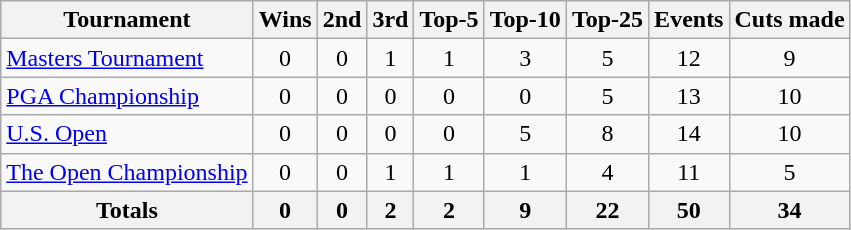<table class=wikitable style=text-align:center>
<tr>
<th>Tournament</th>
<th>Wins</th>
<th>2nd</th>
<th>3rd</th>
<th>Top-5</th>
<th>Top-10</th>
<th>Top-25</th>
<th>Events</th>
<th>Cuts made</th>
</tr>
<tr>
<td align=left><a href='#'>Masters Tournament</a></td>
<td>0</td>
<td>0</td>
<td>1</td>
<td>1</td>
<td>3</td>
<td>5</td>
<td>12</td>
<td>9</td>
</tr>
<tr>
<td align=left><a href='#'>PGA Championship</a></td>
<td>0</td>
<td>0</td>
<td>0</td>
<td>0</td>
<td>0</td>
<td>5</td>
<td>13</td>
<td>10</td>
</tr>
<tr>
<td align=left><a href='#'>U.S. Open</a></td>
<td>0</td>
<td>0</td>
<td>0</td>
<td>0</td>
<td>5</td>
<td>8</td>
<td>14</td>
<td>10</td>
</tr>
<tr>
<td align=left><a href='#'>The Open Championship</a></td>
<td>0</td>
<td>0</td>
<td>1</td>
<td>1</td>
<td>1</td>
<td>4</td>
<td>11</td>
<td>5</td>
</tr>
<tr>
<th>Totals</th>
<th>0</th>
<th>0</th>
<th>2</th>
<th>2</th>
<th>9</th>
<th>22</th>
<th>50</th>
<th>34</th>
</tr>
</table>
